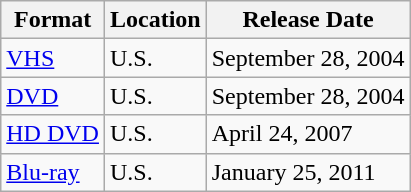<table class="wikitable floatright">
<tr>
<th>Format</th>
<th>Location</th>
<th>Release Date</th>
</tr>
<tr>
<td><a href='#'>VHS</a></td>
<td>U.S.</td>
<td>September 28, 2004</td>
</tr>
<tr>
<td><a href='#'>DVD</a></td>
<td>U.S.</td>
<td>September 28, 2004</td>
</tr>
<tr>
<td><a href='#'>HD DVD</a></td>
<td>U.S.</td>
<td>April 24, 2007</td>
</tr>
<tr>
<td><a href='#'>Blu-ray</a></td>
<td>U.S.</td>
<td>January 25, 2011</td>
</tr>
</table>
